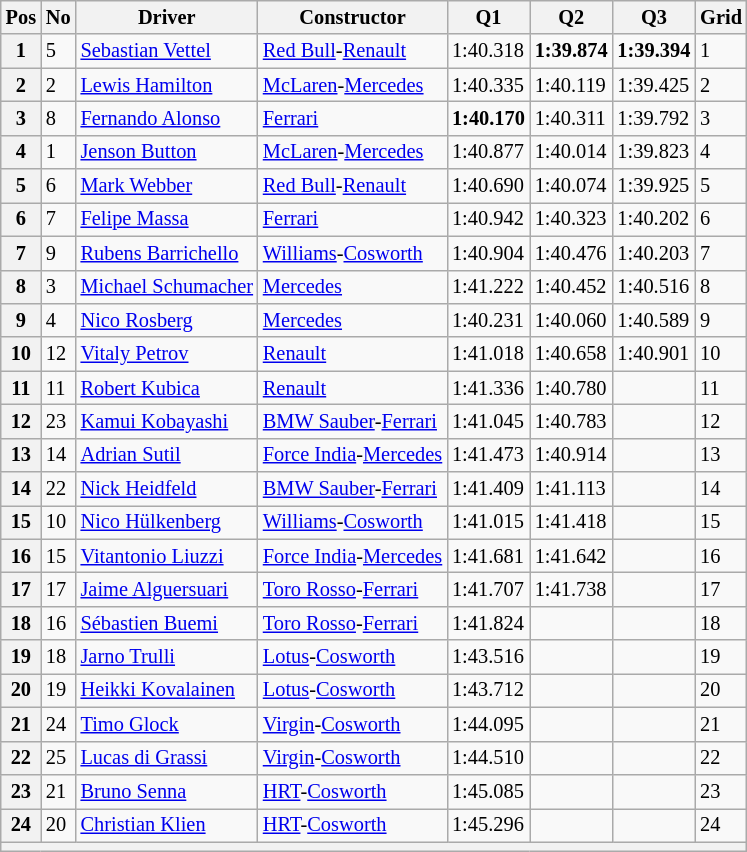<table class="wikitable sortable" style="font-size: 85%">
<tr>
<th>Pos</th>
<th>No</th>
<th>Driver</th>
<th>Constructor</th>
<th>Q1</th>
<th>Q2</th>
<th>Q3</th>
<th>Grid</th>
</tr>
<tr>
<th>1</th>
<td>5</td>
<td> <a href='#'>Sebastian Vettel</a></td>
<td><a href='#'>Red Bull</a>-<a href='#'>Renault</a></td>
<td>1:40.318</td>
<td><strong>1:39.874</strong></td>
<td><strong>1:39.394</strong></td>
<td>1</td>
</tr>
<tr>
<th>2</th>
<td>2</td>
<td> <a href='#'>Lewis Hamilton</a></td>
<td><a href='#'>McLaren</a>-<a href='#'>Mercedes</a></td>
<td>1:40.335</td>
<td>1:40.119</td>
<td>1:39.425</td>
<td>2</td>
</tr>
<tr>
<th>3</th>
<td>8</td>
<td> <a href='#'>Fernando Alonso</a></td>
<td><a href='#'>Ferrari</a></td>
<td><strong>1:40.170</strong></td>
<td>1:40.311</td>
<td>1:39.792</td>
<td>3</td>
</tr>
<tr>
<th>4</th>
<td>1</td>
<td> <a href='#'>Jenson Button</a></td>
<td><a href='#'>McLaren</a>-<a href='#'>Mercedes</a></td>
<td>1:40.877</td>
<td>1:40.014</td>
<td>1:39.823</td>
<td>4</td>
</tr>
<tr>
<th>5</th>
<td>6</td>
<td> <a href='#'>Mark Webber</a></td>
<td><a href='#'>Red Bull</a>-<a href='#'>Renault</a></td>
<td>1:40.690</td>
<td>1:40.074</td>
<td>1:39.925</td>
<td>5</td>
</tr>
<tr>
<th>6</th>
<td>7</td>
<td> <a href='#'>Felipe Massa</a></td>
<td><a href='#'>Ferrari</a></td>
<td>1:40.942</td>
<td>1:40.323</td>
<td>1:40.202</td>
<td>6</td>
</tr>
<tr>
<th>7</th>
<td>9</td>
<td> <a href='#'>Rubens Barrichello</a></td>
<td><a href='#'>Williams</a>-<a href='#'>Cosworth</a></td>
<td>1:40.904</td>
<td>1:40.476</td>
<td>1:40.203</td>
<td>7</td>
</tr>
<tr>
<th>8</th>
<td>3</td>
<td> <a href='#'>Michael Schumacher</a></td>
<td><a href='#'>Mercedes</a></td>
<td>1:41.222</td>
<td>1:40.452</td>
<td>1:40.516</td>
<td>8</td>
</tr>
<tr>
<th>9</th>
<td>4</td>
<td> <a href='#'>Nico Rosberg</a></td>
<td><a href='#'>Mercedes</a></td>
<td>1:40.231</td>
<td>1:40.060</td>
<td>1:40.589</td>
<td>9</td>
</tr>
<tr>
<th>10</th>
<td>12</td>
<td> <a href='#'>Vitaly Petrov</a></td>
<td><a href='#'>Renault</a></td>
<td>1:41.018</td>
<td>1:40.658</td>
<td>1:40.901</td>
<td>10</td>
</tr>
<tr>
<th>11</th>
<td>11</td>
<td> <a href='#'>Robert Kubica</a></td>
<td><a href='#'>Renault</a></td>
<td>1:41.336</td>
<td>1:40.780</td>
<td></td>
<td>11</td>
</tr>
<tr>
<th>12</th>
<td>23</td>
<td> <a href='#'>Kamui Kobayashi</a></td>
<td><a href='#'>BMW Sauber</a>-<a href='#'>Ferrari</a></td>
<td>1:41.045</td>
<td>1:40.783</td>
<td></td>
<td>12</td>
</tr>
<tr>
<th>13</th>
<td>14</td>
<td> <a href='#'>Adrian Sutil</a></td>
<td><a href='#'>Force India</a>-<a href='#'>Mercedes</a></td>
<td>1:41.473</td>
<td>1:40.914</td>
<td></td>
<td>13</td>
</tr>
<tr>
<th>14</th>
<td>22</td>
<td> <a href='#'>Nick Heidfeld</a></td>
<td><a href='#'>BMW Sauber</a>-<a href='#'>Ferrari</a></td>
<td>1:41.409</td>
<td>1:41.113</td>
<td></td>
<td>14</td>
</tr>
<tr>
<th>15</th>
<td>10</td>
<td> <a href='#'>Nico Hülkenberg</a></td>
<td><a href='#'>Williams</a>-<a href='#'>Cosworth</a></td>
<td>1:41.015</td>
<td>1:41.418</td>
<td></td>
<td>15</td>
</tr>
<tr>
<th>16</th>
<td>15</td>
<td> <a href='#'>Vitantonio Liuzzi</a></td>
<td><a href='#'>Force India</a>-<a href='#'>Mercedes</a></td>
<td>1:41.681</td>
<td>1:41.642</td>
<td></td>
<td>16</td>
</tr>
<tr>
<th>17</th>
<td>17</td>
<td> <a href='#'>Jaime Alguersuari</a></td>
<td><a href='#'>Toro Rosso</a>-<a href='#'>Ferrari</a></td>
<td>1:41.707</td>
<td>1:41.738</td>
<td></td>
<td>17</td>
</tr>
<tr>
<th>18</th>
<td>16</td>
<td> <a href='#'>Sébastien Buemi</a></td>
<td><a href='#'>Toro Rosso</a>-<a href='#'>Ferrari</a></td>
<td>1:41.824</td>
<td></td>
<td></td>
<td>18</td>
</tr>
<tr>
<th>19</th>
<td>18</td>
<td> <a href='#'>Jarno Trulli</a></td>
<td><a href='#'>Lotus</a>-<a href='#'>Cosworth</a></td>
<td>1:43.516</td>
<td></td>
<td></td>
<td>19</td>
</tr>
<tr>
<th>20</th>
<td>19</td>
<td> <a href='#'>Heikki Kovalainen</a></td>
<td><a href='#'>Lotus</a>-<a href='#'>Cosworth</a></td>
<td>1:43.712</td>
<td></td>
<td></td>
<td>20</td>
</tr>
<tr>
<th>21</th>
<td>24</td>
<td> <a href='#'>Timo Glock</a></td>
<td><a href='#'>Virgin</a>-<a href='#'>Cosworth</a></td>
<td>1:44.095</td>
<td></td>
<td></td>
<td>21</td>
</tr>
<tr>
<th>22</th>
<td>25</td>
<td> <a href='#'>Lucas di Grassi</a></td>
<td><a href='#'>Virgin</a>-<a href='#'>Cosworth</a></td>
<td>1:44.510</td>
<td></td>
<td></td>
<td>22</td>
</tr>
<tr>
<th>23</th>
<td>21</td>
<td> <a href='#'>Bruno Senna</a></td>
<td><a href='#'>HRT</a>-<a href='#'>Cosworth</a></td>
<td>1:45.085</td>
<td></td>
<td></td>
<td>23</td>
</tr>
<tr>
<th>24</th>
<td>20</td>
<td> <a href='#'>Christian Klien</a></td>
<td><a href='#'>HRT</a>-<a href='#'>Cosworth</a></td>
<td>1:45.296</td>
<td></td>
<td></td>
<td>24</td>
</tr>
<tr>
<th colspan="8"></th>
</tr>
</table>
